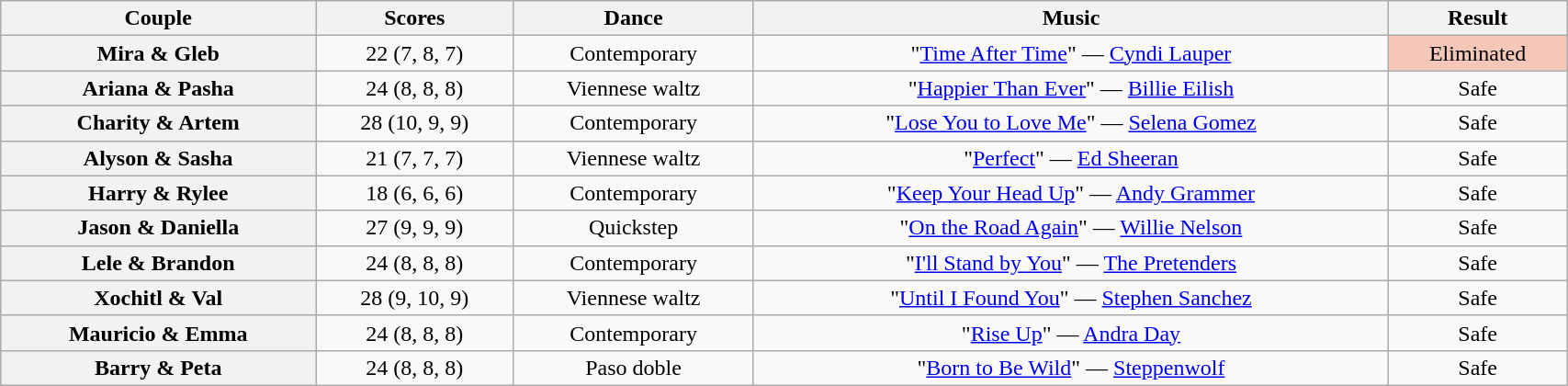<table class="wikitable sortable" style="text-align:center; width: 90%">
<tr>
<th scope="col">Couple</th>
<th scope="col">Scores</th>
<th scope="col" class="unsortable">Dance</th>
<th class="unsortable" scope="col">Music</th>
<th class="unsortable" scope="col">Result</th>
</tr>
<tr>
<th scope="row">Mira & Gleb</th>
<td>22 (7, 8, 7)</td>
<td>Contemporary</td>
<td>"<a href='#'>Time After Time</a>" — <a href='#'>Cyndi Lauper</a></td>
<td bgcolor="f4c7b8">Eliminated</td>
</tr>
<tr>
<th scope="row">Ariana & Pasha</th>
<td>24 (8, 8, 8)</td>
<td>Viennese waltz</td>
<td>"<a href='#'>Happier Than Ever</a>" — <a href='#'>Billie Eilish</a></td>
<td>Safe</td>
</tr>
<tr>
<th scope="row">Charity & Artem</th>
<td>28 (10, 9, 9)</td>
<td>Contemporary</td>
<td>"<a href='#'>Lose You to Love Me</a>" — <a href='#'>Selena Gomez</a></td>
<td>Safe</td>
</tr>
<tr>
<th scope="row">Alyson & Sasha</th>
<td>21 (7, 7, 7)</td>
<td>Viennese waltz</td>
<td>"<a href='#'>Perfect</a>" — <a href='#'>Ed Sheeran</a></td>
<td>Safe</td>
</tr>
<tr>
<th scope="row">Harry & Rylee</th>
<td>18 (6, 6, 6)</td>
<td>Contemporary</td>
<td>"<a href='#'>Keep Your Head Up</a>" — <a href='#'>Andy Grammer</a></td>
<td>Safe</td>
</tr>
<tr>
<th scope="row">Jason & Daniella</th>
<td>27 (9, 9, 9)</td>
<td>Quickstep</td>
<td>"<a href='#'>On the Road Again</a>" — <a href='#'>Willie Nelson</a></td>
<td>Safe</td>
</tr>
<tr>
<th scope="row">Lele & Brandon</th>
<td>24 (8, 8, 8)</td>
<td>Contemporary</td>
<td>"<a href='#'>I'll Stand by You</a>" — <a href='#'>The Pretenders</a></td>
<td>Safe</td>
</tr>
<tr>
<th scope="row">Xochitl & Val</th>
<td>28 (9, 10, 9)</td>
<td>Viennese waltz</td>
<td>"<a href='#'>Until I Found You</a>" — <a href='#'>Stephen Sanchez</a></td>
<td>Safe</td>
</tr>
<tr>
<th scope="row">Mauricio & Emma</th>
<td>24 (8, 8, 8)</td>
<td>Contemporary</td>
<td>"<a href='#'>Rise Up</a>" — <a href='#'>Andra Day</a></td>
<td>Safe</td>
</tr>
<tr>
<th scope="row">Barry & Peta</th>
<td>24 (8, 8, 8)</td>
<td>Paso doble</td>
<td>"<a href='#'>Born to Be Wild</a>" — <a href='#'>Steppenwolf</a></td>
<td>Safe</td>
</tr>
</table>
